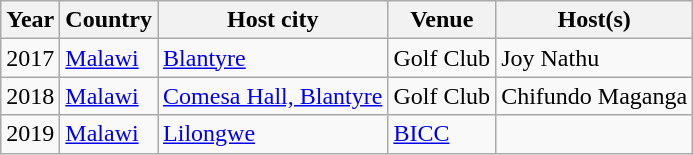<table class="wikitable">
<tr>
<th>Year</th>
<th>Country</th>
<th>Host city</th>
<th>Venue</th>
<th>Host(s)</th>
</tr>
<tr>
<td Nyasa Music Awards 2017>2017</td>
<td><a href='#'>Malawi</a></td>
<td><a href='#'>Blantyre</a></td>
<td>Golf Club</td>
<td>Joy Nathu</td>
</tr>
<tr>
<td Nyasa Music Awards 2018>2018</td>
<td><a href='#'>Malawi</a></td>
<td><a href='#'>Comesa Hall, Blantyre</a></td>
<td>Golf Club</td>
<td>Chifundo Maganga</td>
</tr>
<tr>
<td Nyasa Music Awards 2019>2019</td>
<td><a href='#'>Malawi</a></td>
<td><a href='#'>Lilongwe</a></td>
<td><a href='#'>BICC</a></td>
<td></td>
</tr>
</table>
